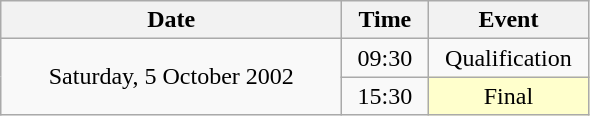<table class = "wikitable" style="text-align:center;">
<tr>
<th width=220>Date</th>
<th width=50>Time</th>
<th width=100>Event</th>
</tr>
<tr>
<td rowspan=2>Saturday, 5 October 2002</td>
<td>09:30</td>
<td>Qualification</td>
</tr>
<tr>
<td>15:30</td>
<td bgcolor=ffffcc>Final</td>
</tr>
</table>
